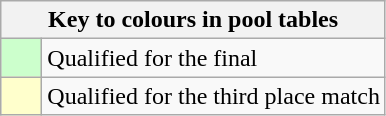<table class="wikitable" style="text-align: center;">
<tr>
<th colspan=2>Key to colours in pool tables</th>
</tr>
<tr>
<td style="background:#cfc; width:20px;"></td>
<td style="text-align:left;">Qualified for the final</td>
</tr>
<tr>
<td style="background:#ffc; width:20px;"></td>
<td style="text-align:left;">Qualified for the third place match</td>
</tr>
</table>
